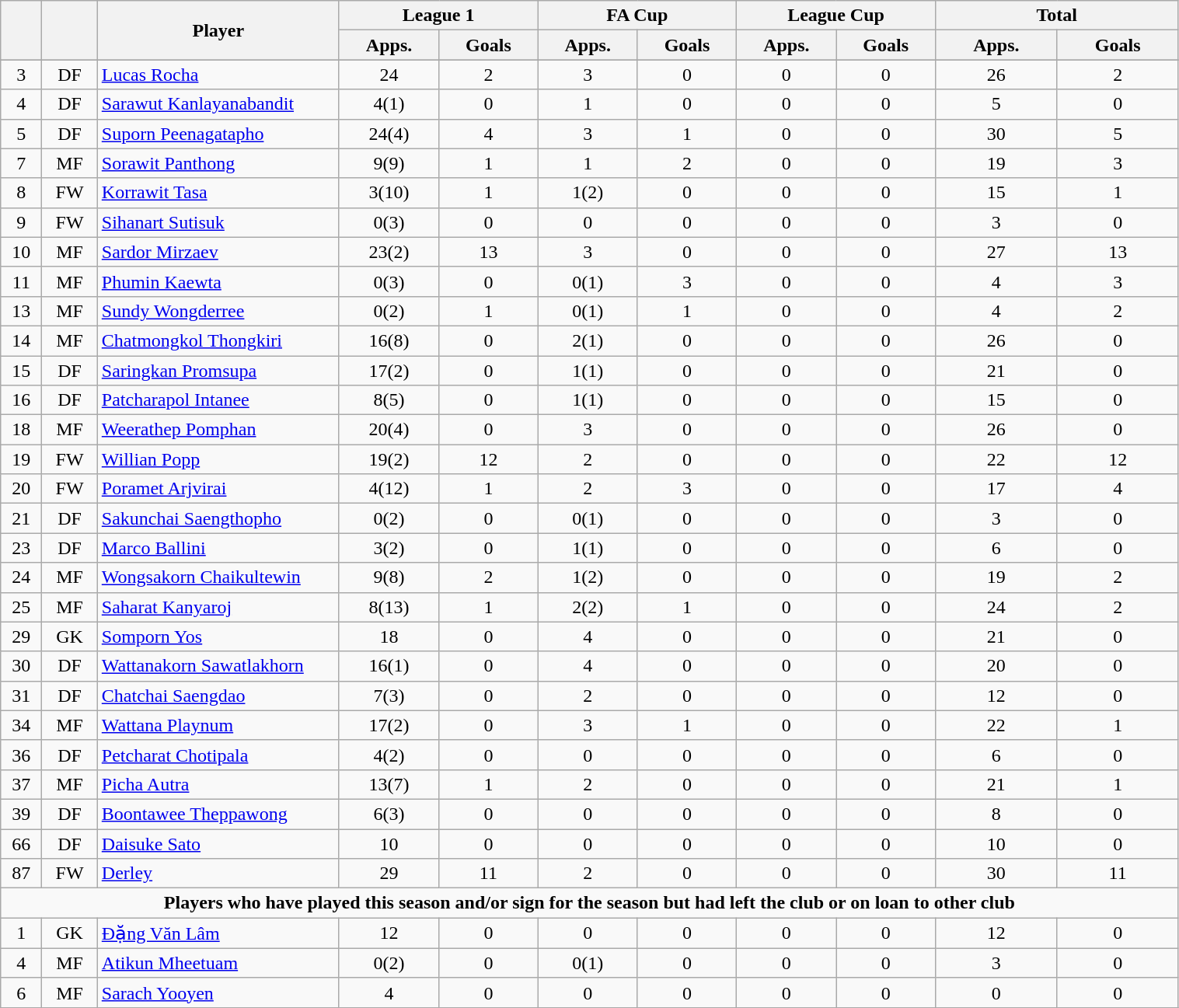<table class="wikitable" style="text-align:center; font-size:100%; width:80%;">
<tr>
<th rowspan=2></th>
<th rowspan=2></th>
<th rowspan=2 width="200">Player</th>
<th colspan=2 width="105">League 1</th>
<th colspan=2 width="105">FA Cup</th>
<th colspan=2 width="105">League Cup</th>
<th colspan=2 width="130">Total</th>
</tr>
<tr>
<th>Apps.</th>
<th>Goals</th>
<th>Apps.</th>
<th>Goals</th>
<th>Apps.</th>
<th>Goals</th>
<th>Apps.</th>
<th>Goals</th>
</tr>
<tr>
</tr>
<tr>
<td>3</td>
<td>DF</td>
<td align="left"> <a href='#'>Lucas Rocha</a></td>
<td>24</td>
<td>2</td>
<td>3</td>
<td>0</td>
<td>0</td>
<td>0</td>
<td>26</td>
<td>2</td>
</tr>
<tr>
<td>4</td>
<td>DF</td>
<td align="left"> <a href='#'>Sarawut Kanlayanabandit</a></td>
<td>4(1)</td>
<td>0</td>
<td>1</td>
<td>0</td>
<td>0</td>
<td>0</td>
<td>5</td>
<td>0</td>
</tr>
<tr>
<td>5</td>
<td>DF</td>
<td align="left"> <a href='#'>Suporn Peenagatapho</a></td>
<td>24(4)</td>
<td>4</td>
<td>3</td>
<td>1</td>
<td>0</td>
<td>0</td>
<td>30</td>
<td>5</td>
</tr>
<tr>
<td>7</td>
<td>MF</td>
<td align="left"> <a href='#'>Sorawit Panthong</a></td>
<td>9(9)</td>
<td>1</td>
<td>1</td>
<td>2</td>
<td>0</td>
<td>0</td>
<td>19</td>
<td>3</td>
</tr>
<tr>
<td>8</td>
<td>FW</td>
<td align="left"> <a href='#'>Korrawit Tasa</a></td>
<td>3(10)</td>
<td>1</td>
<td>1(2)</td>
<td>0</td>
<td>0</td>
<td>0</td>
<td>15</td>
<td>1</td>
</tr>
<tr>
<td>9</td>
<td>FW</td>
<td align="left"> <a href='#'>Sihanart Sutisuk</a></td>
<td>0(3)</td>
<td>0</td>
<td>0</td>
<td>0</td>
<td>0</td>
<td>0</td>
<td>3</td>
<td>0</td>
</tr>
<tr>
<td>10</td>
<td>MF</td>
<td align="left"> <a href='#'>Sardor Mirzaev</a></td>
<td>23(2)</td>
<td>13</td>
<td>3</td>
<td>0</td>
<td>0</td>
<td>0</td>
<td>27</td>
<td>13</td>
</tr>
<tr>
<td>11</td>
<td>MF</td>
<td align="left"> <a href='#'>Phumin Kaewta</a></td>
<td>0(3)</td>
<td>0</td>
<td>0(1)</td>
<td>3</td>
<td>0</td>
<td>0</td>
<td>4</td>
<td>3</td>
</tr>
<tr>
<td>13</td>
<td>MF</td>
<td align="left"> <a href='#'>Sundy Wongderree</a></td>
<td>0(2)</td>
<td>1</td>
<td>0(1)</td>
<td>1</td>
<td>0</td>
<td>0</td>
<td>4</td>
<td>2</td>
</tr>
<tr>
<td>14</td>
<td>MF</td>
<td align="left"> <a href='#'>Chatmongkol Thongkiri</a></td>
<td>16(8)</td>
<td>0</td>
<td>2(1)</td>
<td>0</td>
<td>0</td>
<td>0</td>
<td>26</td>
<td>0</td>
</tr>
<tr>
<td>15</td>
<td>DF</td>
<td align="left"> <a href='#'>Saringkan Promsupa</a></td>
<td>17(2)</td>
<td>0</td>
<td>1(1)</td>
<td>0</td>
<td>0</td>
<td>0</td>
<td>21</td>
<td>0</td>
</tr>
<tr>
<td>16</td>
<td>DF</td>
<td align="left"> <a href='#'>Patcharapol Intanee</a></td>
<td>8(5)</td>
<td>0</td>
<td>1(1)</td>
<td>0</td>
<td>0</td>
<td>0</td>
<td>15</td>
<td>0</td>
</tr>
<tr>
<td>18</td>
<td>MF</td>
<td align="left"> <a href='#'>Weerathep Pomphan</a></td>
<td>20(4)</td>
<td>0</td>
<td>3</td>
<td>0</td>
<td>0</td>
<td>0</td>
<td>26</td>
<td>0</td>
</tr>
<tr>
<td>19</td>
<td>FW</td>
<td align="left"> <a href='#'>Willian Popp</a></td>
<td>19(2)</td>
<td>12</td>
<td>2</td>
<td>0</td>
<td>0</td>
<td>0</td>
<td>22</td>
<td>12</td>
</tr>
<tr>
<td>20</td>
<td>FW</td>
<td align="left"> <a href='#'>Poramet Arjvirai</a></td>
<td>4(12)</td>
<td>1</td>
<td>2</td>
<td>3</td>
<td>0</td>
<td>0</td>
<td>17</td>
<td>4</td>
</tr>
<tr>
<td>21</td>
<td>DF</td>
<td align="left"> <a href='#'>Sakunchai Saengthopho</a></td>
<td>0(2)</td>
<td>0</td>
<td>0(1)</td>
<td>0</td>
<td>0</td>
<td>0</td>
<td>3</td>
<td>0</td>
</tr>
<tr>
<td>23</td>
<td>DF</td>
<td align="left"> <a href='#'>Marco Ballini</a></td>
<td>3(2)</td>
<td>0</td>
<td>1(1)</td>
<td>0</td>
<td>0</td>
<td>0</td>
<td>6</td>
<td>0</td>
</tr>
<tr>
<td>24</td>
<td>MF</td>
<td align="left"> <a href='#'>Wongsakorn Chaikultewin</a></td>
<td>9(8)</td>
<td>2</td>
<td>1(2)</td>
<td>0</td>
<td>0</td>
<td>0</td>
<td>19</td>
<td>2</td>
</tr>
<tr>
<td>25</td>
<td>MF</td>
<td align="left"> <a href='#'>Saharat Kanyaroj</a></td>
<td>8(13)</td>
<td>1</td>
<td>2(2)</td>
<td>1</td>
<td>0</td>
<td>0</td>
<td>24</td>
<td>2</td>
</tr>
<tr>
<td>29</td>
<td>GK</td>
<td align="left"> <a href='#'>Somporn Yos</a></td>
<td>18</td>
<td>0</td>
<td>4</td>
<td>0</td>
<td>0</td>
<td>0</td>
<td>21</td>
<td>0</td>
</tr>
<tr>
<td>30</td>
<td>DF</td>
<td align="left"> <a href='#'>Wattanakorn Sawatlakhorn</a></td>
<td>16(1)</td>
<td>0</td>
<td>4</td>
<td>0</td>
<td>0</td>
<td>0</td>
<td>20</td>
<td>0</td>
</tr>
<tr>
<td>31</td>
<td>DF</td>
<td align="left"> <a href='#'>Chatchai Saengdao</a></td>
<td>7(3)</td>
<td>0</td>
<td>2</td>
<td>0</td>
<td>0</td>
<td>0</td>
<td>12</td>
<td>0</td>
</tr>
<tr>
<td>34</td>
<td>MF</td>
<td align="left"> <a href='#'>Wattana Playnum</a></td>
<td>17(2)</td>
<td>0</td>
<td>3</td>
<td>1</td>
<td>0</td>
<td>0</td>
<td>22</td>
<td>1</td>
</tr>
<tr>
<td>36</td>
<td>DF</td>
<td align="left"> <a href='#'>Petcharat Chotipala</a></td>
<td>4(2)</td>
<td>0</td>
<td>0</td>
<td>0</td>
<td>0</td>
<td>0</td>
<td>6</td>
<td>0</td>
</tr>
<tr>
<td>37</td>
<td>MF</td>
<td align="left"> <a href='#'>Picha Autra</a></td>
<td>13(7)</td>
<td>1</td>
<td>2</td>
<td>0</td>
<td>0</td>
<td>0</td>
<td>21</td>
<td>1</td>
</tr>
<tr>
<td>39</td>
<td>DF</td>
<td align="left"> <a href='#'>Boontawee Theppawong</a></td>
<td>6(3)</td>
<td>0</td>
<td>0</td>
<td>0</td>
<td>0</td>
<td>0</td>
<td>8</td>
<td>0</td>
</tr>
<tr>
<td>66</td>
<td>DF</td>
<td align="left"> <a href='#'>Daisuke Sato</a></td>
<td>10</td>
<td>0</td>
<td>0</td>
<td>0</td>
<td>0</td>
<td>0</td>
<td>10</td>
<td>0</td>
</tr>
<tr>
<td>87</td>
<td>FW</td>
<td align="left"> <a href='#'>Derley</a></td>
<td>29</td>
<td>11</td>
<td>2</td>
<td>0</td>
<td>0</td>
<td>0</td>
<td>30</td>
<td>11</td>
</tr>
<tr>
<td colspan="17"><strong>Players who have played this season and/or sign for the season but had left the club or on loan to other club</strong></td>
</tr>
<tr>
<td>1</td>
<td>GK</td>
<td align="left"> <a href='#'>Đặng Văn Lâm</a></td>
<td>12</td>
<td>0</td>
<td>0</td>
<td>0</td>
<td>0</td>
<td>0</td>
<td>12</td>
<td>0</td>
</tr>
<tr>
<td>4</td>
<td>MF</td>
<td align="left"> <a href='#'>Atikun Mheetuam</a></td>
<td>0(2)</td>
<td>0</td>
<td>0(1)</td>
<td>0</td>
<td>0</td>
<td>0</td>
<td>3</td>
<td>0</td>
</tr>
<tr>
<td>6</td>
<td>MF</td>
<td align="left"> <a href='#'>Sarach Yooyen</a></td>
<td>4</td>
<td>0</td>
<td>0</td>
<td>0</td>
<td>0</td>
<td>0</td>
<td>0</td>
<td>0</td>
</tr>
<tr>
</tr>
</table>
